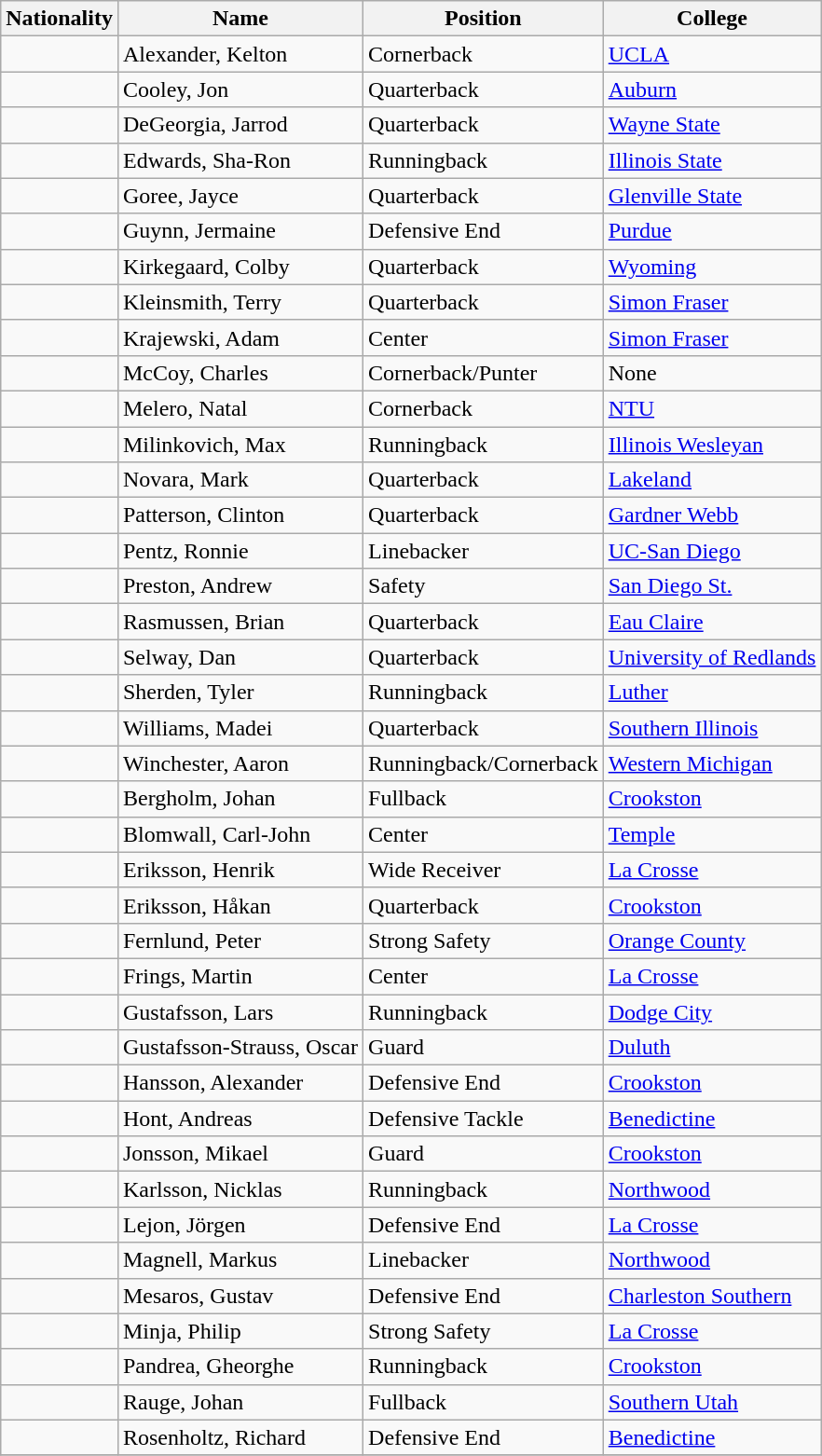<table class="wikitable" style="text-align:left;">
<tr>
<th>Nationality</th>
<th>Name</th>
<th>Position</th>
<th>College</th>
</tr>
<tr>
<td></td>
<td>Alexander, Kelton</td>
<td>Cornerback</td>
<td><a href='#'>UCLA</a></td>
</tr>
<tr>
<td></td>
<td>Cooley, Jon</td>
<td>Quarterback</td>
<td><a href='#'>Auburn</a></td>
</tr>
<tr>
<td></td>
<td>DeGeorgia, Jarrod</td>
<td>Quarterback</td>
<td><a href='#'>Wayne State</a></td>
</tr>
<tr>
<td></td>
<td>Edwards, Sha-Ron</td>
<td>Runningback</td>
<td><a href='#'>Illinois State</a></td>
</tr>
<tr>
<td></td>
<td>Goree, Jayce</td>
<td>Quarterback</td>
<td><a href='#'>Glenville State</a></td>
</tr>
<tr>
<td></td>
<td>Guynn, Jermaine</td>
<td>Defensive End</td>
<td><a href='#'>Purdue</a></td>
</tr>
<tr>
<td></td>
<td>Kirkegaard, Colby</td>
<td>Quarterback</td>
<td><a href='#'>Wyoming</a></td>
</tr>
<tr>
<td></td>
<td>Kleinsmith, Terry</td>
<td>Quarterback</td>
<td><a href='#'>Simon Fraser</a></td>
</tr>
<tr>
<td></td>
<td>Krajewski, Adam</td>
<td>Center</td>
<td><a href='#'>Simon Fraser</a></td>
</tr>
<tr>
<td></td>
<td>McCoy, Charles</td>
<td>Cornerback/Punter</td>
<td>None</td>
</tr>
<tr>
<td></td>
<td>Melero, Natal</td>
<td>Cornerback</td>
<td><a href='#'>NTU</a></td>
</tr>
<tr>
<td></td>
<td>Milinkovich, Max</td>
<td>Runningback</td>
<td><a href='#'>Illinois Wesleyan</a></td>
</tr>
<tr>
<td></td>
<td>Novara, Mark</td>
<td>Quarterback</td>
<td><a href='#'>Lakeland</a></td>
</tr>
<tr>
<td></td>
<td>Patterson, Clinton</td>
<td>Quarterback</td>
<td><a href='#'>Gardner Webb</a></td>
</tr>
<tr>
<td></td>
<td>Pentz, Ronnie</td>
<td>Linebacker</td>
<td><a href='#'>UC-San Diego</a></td>
</tr>
<tr>
<td></td>
<td>Preston, Andrew</td>
<td>Safety</td>
<td><a href='#'>San Diego St.</a></td>
</tr>
<tr>
<td></td>
<td>Rasmussen, Brian</td>
<td>Quarterback</td>
<td><a href='#'>Eau Claire</a></td>
</tr>
<tr>
<td></td>
<td>Selway, Dan</td>
<td>Quarterback</td>
<td><a href='#'>University of Redlands</a></td>
</tr>
<tr>
<td></td>
<td>Sherden, Tyler</td>
<td>Runningback</td>
<td><a href='#'>Luther</a></td>
</tr>
<tr>
<td></td>
<td>Williams, Madei</td>
<td>Quarterback</td>
<td><a href='#'>Southern Illinois</a></td>
</tr>
<tr>
<td></td>
<td>Winchester, Aaron</td>
<td>Runningback/Cornerback</td>
<td><a href='#'>Western Michigan</a></td>
</tr>
<tr>
<td></td>
<td>Bergholm, Johan</td>
<td>Fullback</td>
<td><a href='#'>Crookston</a></td>
</tr>
<tr>
<td></td>
<td>Blomwall, Carl-John</td>
<td>Center</td>
<td><a href='#'>Temple</a></td>
</tr>
<tr>
<td></td>
<td>Eriksson, Henrik</td>
<td>Wide Receiver</td>
<td><a href='#'>La Crosse</a></td>
</tr>
<tr>
<td></td>
<td>Eriksson, Håkan</td>
<td>Quarterback</td>
<td><a href='#'>Crookston</a></td>
</tr>
<tr>
<td></td>
<td>Fernlund, Peter</td>
<td>Strong Safety</td>
<td><a href='#'>Orange County</a></td>
</tr>
<tr>
<td></td>
<td>Frings, Martin</td>
<td>Center</td>
<td><a href='#'>La Crosse</a></td>
</tr>
<tr>
<td></td>
<td>Gustafsson, Lars</td>
<td>Runningback</td>
<td><a href='#'>Dodge City</a></td>
</tr>
<tr>
<td></td>
<td>Gustafsson-Strauss, Oscar</td>
<td>Guard</td>
<td><a href='#'>Duluth</a></td>
</tr>
<tr>
<td></td>
<td>Hansson, Alexander</td>
<td>Defensive End</td>
<td><a href='#'>Crookston</a></td>
</tr>
<tr>
<td></td>
<td>Hont, Andreas</td>
<td>Defensive Tackle</td>
<td><a href='#'>Benedictine</a></td>
</tr>
<tr>
<td></td>
<td>Jonsson, Mikael</td>
<td>Guard</td>
<td><a href='#'>Crookston</a></td>
</tr>
<tr>
<td></td>
<td>Karlsson, Nicklas</td>
<td>Runningback</td>
<td><a href='#'>Northwood</a></td>
</tr>
<tr>
<td></td>
<td>Lejon, Jörgen</td>
<td>Defensive End</td>
<td><a href='#'>La Crosse</a></td>
</tr>
<tr>
<td></td>
<td>Magnell, Markus</td>
<td>Linebacker</td>
<td><a href='#'>Northwood</a></td>
</tr>
<tr>
<td></td>
<td>Mesaros, Gustav</td>
<td>Defensive End</td>
<td><a href='#'>Charleston Southern</a></td>
</tr>
<tr>
<td></td>
<td>Minja, Philip</td>
<td>Strong Safety</td>
<td><a href='#'>La Crosse</a></td>
</tr>
<tr>
<td></td>
<td>Pandrea, Gheorghe</td>
<td>Runningback</td>
<td><a href='#'>Crookston</a></td>
</tr>
<tr>
<td></td>
<td>Rauge, Johan</td>
<td>Fullback</td>
<td><a href='#'>Southern Utah</a></td>
</tr>
<tr>
<td></td>
<td>Rosenholtz, Richard</td>
<td>Defensive End</td>
<td><a href='#'>Benedictine</a></td>
</tr>
<tr>
</tr>
</table>
